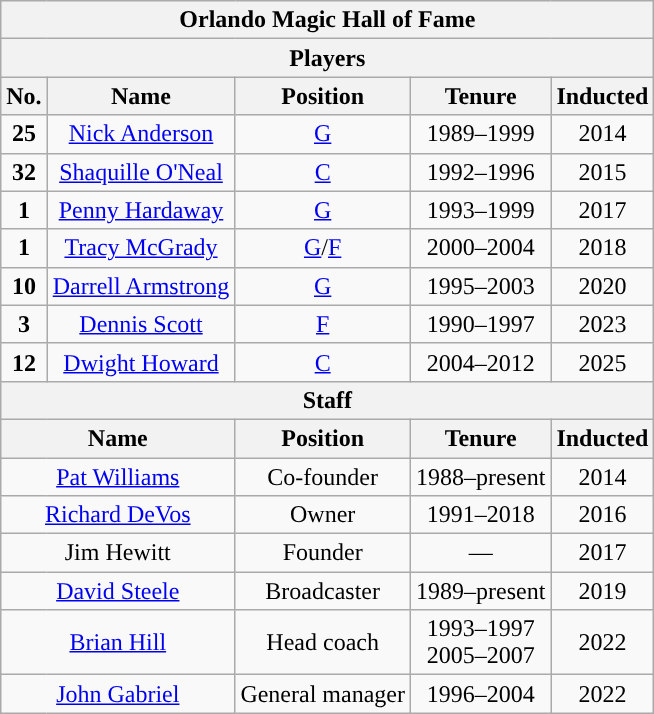<table class="wikitable" style="text-align:center">
<tr>
<th colspan="5">Orlando Magic Hall of Fame</th>
</tr>
<tr>
<th colspan="5" style="text-align:center; ">Players</th>
</tr>
<tr>
<th>No.</th>
<th>Name</th>
<th>Position</th>
<th>Tenure</th>
<th>Inducted</th>
</tr>
<tr>
<td><strong>25</strong></td>
<td><a href='#'>Nick Anderson</a></td>
<td><a href='#'>G</a></td>
<td>1989–1999</td>
<td>2014</td>
</tr>
<tr>
<td><strong>32</strong></td>
<td><a href='#'>Shaquille O'Neal</a></td>
<td><a href='#'>C</a></td>
<td>1992–1996</td>
<td>2015</td>
</tr>
<tr>
<td><strong>1</strong></td>
<td><a href='#'>Penny Hardaway</a></td>
<td><a href='#'>G</a></td>
<td>1993–1999</td>
<td>2017</td>
</tr>
<tr>
<td><strong>1</strong></td>
<td><a href='#'>Tracy McGrady</a></td>
<td><a href='#'>G</a>/<a href='#'>F</a></td>
<td>2000–2004</td>
<td>2018</td>
</tr>
<tr>
<td><strong>10</strong></td>
<td><a href='#'>Darrell Armstrong</a></td>
<td><a href='#'>G</a></td>
<td>1995–2003</td>
<td>2020</td>
</tr>
<tr>
<td><strong>3</strong></td>
<td><a href='#'>Dennis Scott</a></td>
<td><a href='#'>F</a></td>
<td>1990–1997</td>
<td>2023</td>
</tr>
<tr>
<td><strong>12</strong></td>
<td><a href='#'>Dwight Howard</a></td>
<td><a href='#'>C</a></td>
<td>2004–2012</td>
<td>2025</td>
</tr>
<tr>
<th colspan="5" style="text-align:center; ">Staff</th>
</tr>
<tr>
<th colspan="2">Name</th>
<th>Position</th>
<th>Tenure</th>
<th>Inducted</th>
</tr>
<tr>
<td colspan="2"><a href='#'>Pat Williams</a></td>
<td>Co-founder</td>
<td>1988–present</td>
<td>2014</td>
</tr>
<tr>
<td colspan="2"><a href='#'>Richard DeVos</a></td>
<td>Owner</td>
<td>1991–2018</td>
<td>2016</td>
</tr>
<tr>
<td colspan="2">Jim Hewitt</td>
<td>Founder</td>
<td>—</td>
<td>2017</td>
</tr>
<tr>
<td colspan="2"><a href='#'>David Steele</a></td>
<td>Broadcaster</td>
<td>1989–present</td>
<td>2019</td>
</tr>
<tr>
<td colspan="2"><a href='#'>Brian Hill</a></td>
<td>Head coach</td>
<td>1993–1997<br>2005–2007</td>
<td>2022</td>
</tr>
<tr>
<td colspan="2"><a href='#'>John Gabriel</a></td>
<td>General manager</td>
<td>1996–2004</td>
<td>2022</td>
</tr>
</table>
